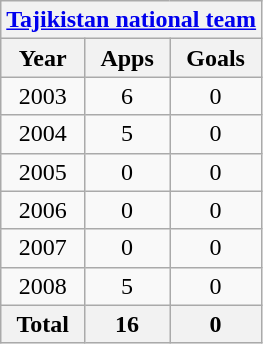<table class="wikitable" style="text-align:center">
<tr>
<th colspan=3><a href='#'>Tajikistan national team</a></th>
</tr>
<tr>
<th>Year</th>
<th>Apps</th>
<th>Goals</th>
</tr>
<tr>
<td>2003</td>
<td>6</td>
<td>0</td>
</tr>
<tr>
<td>2004</td>
<td>5</td>
<td>0</td>
</tr>
<tr>
<td>2005</td>
<td>0</td>
<td>0</td>
</tr>
<tr>
<td>2006</td>
<td>0</td>
<td>0</td>
</tr>
<tr>
<td>2007</td>
<td>0</td>
<td>0</td>
</tr>
<tr>
<td>2008</td>
<td>5</td>
<td>0</td>
</tr>
<tr>
<th>Total</th>
<th>16</th>
<th>0</th>
</tr>
</table>
